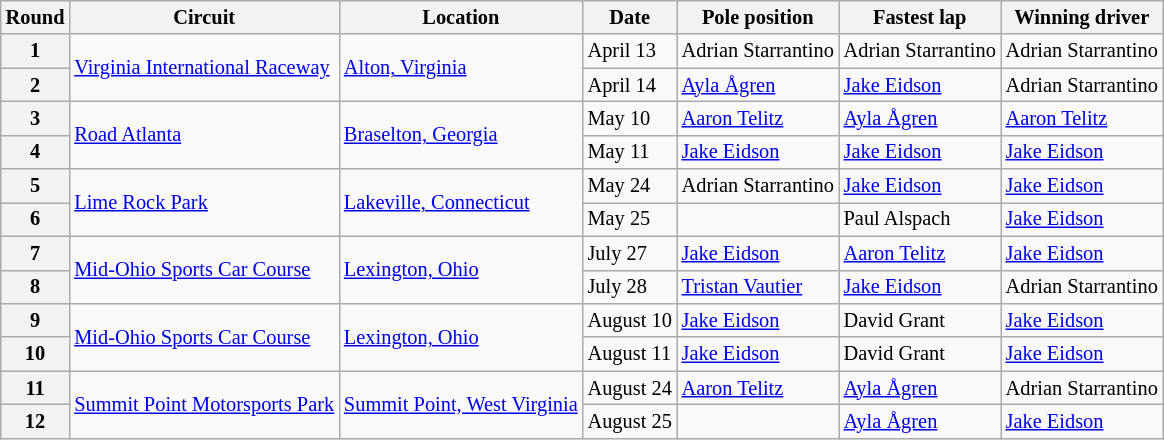<table class="wikitable" border="1" style="font-size: 85%;">
<tr>
<th>Round</th>
<th>Circuit</th>
<th>Location</th>
<th>Date</th>
<th>Pole position</th>
<th>Fastest lap</th>
<th>Winning driver</th>
</tr>
<tr>
<th>1</th>
<td rowspan=2><a href='#'>Virginia International Raceway</a></td>
<td rowspan=2> <a href='#'>Alton, Virginia</a></td>
<td>April 13</td>
<td> Adrian Starrantino</td>
<td> Adrian Starrantino</td>
<td> Adrian Starrantino</td>
</tr>
<tr>
<th>2</th>
<td>April 14</td>
<td> <a href='#'>Ayla Ågren</a></td>
<td> <a href='#'>Jake Eidson</a></td>
<td> Adrian Starrantino</td>
</tr>
<tr>
<th>3</th>
<td rowspan=2><a href='#'>Road Atlanta</a></td>
<td rowspan=2> <a href='#'>Braselton, Georgia</a></td>
<td>May 10</td>
<td> <a href='#'>Aaron Telitz</a></td>
<td> <a href='#'>Ayla Ågren</a></td>
<td> <a href='#'>Aaron Telitz</a></td>
</tr>
<tr>
<th>4</th>
<td>May 11</td>
<td> <a href='#'>Jake Eidson</a></td>
<td> <a href='#'>Jake Eidson</a></td>
<td> <a href='#'>Jake Eidson</a></td>
</tr>
<tr>
<th>5</th>
<td rowspan=2><a href='#'>Lime Rock Park</a></td>
<td rowspan=2> <a href='#'>Lakeville, Connecticut</a></td>
<td>May 24</td>
<td> Adrian Starrantino</td>
<td> <a href='#'>Jake Eidson</a></td>
<td> <a href='#'>Jake Eidson</a></td>
</tr>
<tr>
<th>6</th>
<td>May 25</td>
<td></td>
<td> Paul Alspach</td>
<td> <a href='#'>Jake Eidson</a></td>
</tr>
<tr>
<th>7</th>
<td rowspan=2><a href='#'>Mid-Ohio Sports Car Course</a></td>
<td rowspan=2> <a href='#'>Lexington, Ohio</a></td>
<td>July 27</td>
<td> <a href='#'>Jake Eidson</a></td>
<td> <a href='#'>Aaron Telitz</a></td>
<td> <a href='#'>Jake Eidson</a></td>
</tr>
<tr>
<th>8</th>
<td>July 28</td>
<td> <a href='#'>Tristan Vautier</a></td>
<td> <a href='#'>Jake Eidson</a></td>
<td> Adrian Starrantino</td>
</tr>
<tr>
<th>9</th>
<td rowspan=2><a href='#'>Mid-Ohio Sports Car Course</a></td>
<td rowspan=2> <a href='#'>Lexington, Ohio</a></td>
<td>August 10</td>
<td> <a href='#'>Jake Eidson</a></td>
<td> David Grant</td>
<td> <a href='#'>Jake Eidson</a></td>
</tr>
<tr>
<th>10</th>
<td>August 11</td>
<td> <a href='#'>Jake Eidson</a></td>
<td> David Grant</td>
<td> <a href='#'>Jake Eidson</a></td>
</tr>
<tr>
<th>11</th>
<td rowspan=2><a href='#'>Summit Point Motorsports Park</a></td>
<td rowspan=2> <a href='#'>Summit Point, West Virginia</a></td>
<td>August 24</td>
<td> <a href='#'>Aaron Telitz</a></td>
<td> <a href='#'>Ayla Ågren</a></td>
<td> Adrian Starrantino</td>
</tr>
<tr>
<th>12</th>
<td>August 25</td>
<td></td>
<td> <a href='#'>Ayla Ågren</a></td>
<td> <a href='#'>Jake Eidson</a></td>
</tr>
</table>
